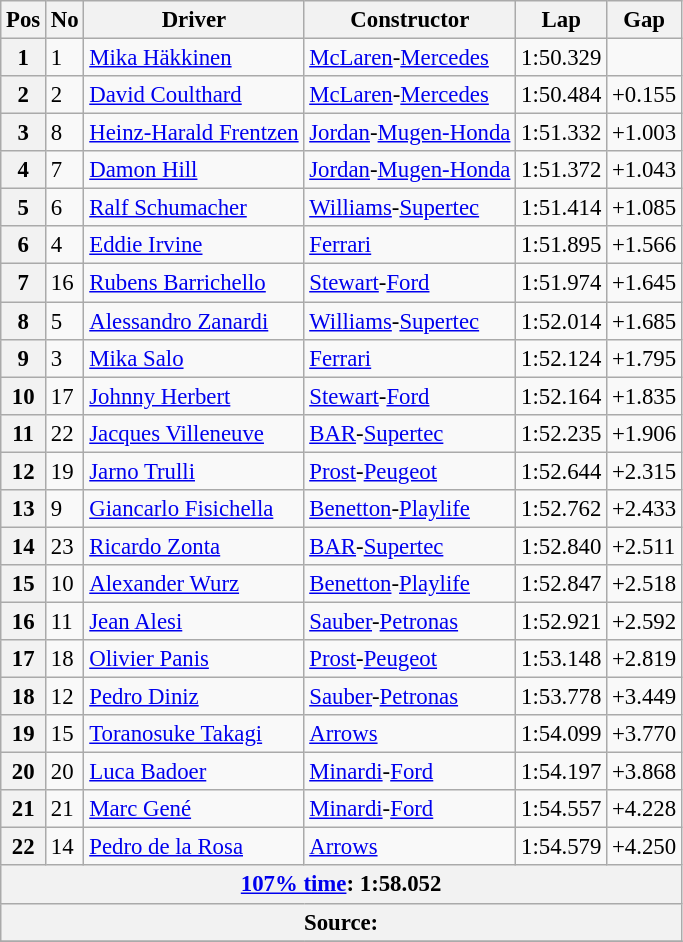<table class="wikitable sortable" style="font-size: 95%;">
<tr>
<th>Pos</th>
<th>No</th>
<th>Driver</th>
<th>Constructor</th>
<th>Lap</th>
<th>Gap</th>
</tr>
<tr>
<th>1</th>
<td>1</td>
<td> <a href='#'>Mika Häkkinen</a></td>
<td><a href='#'>McLaren</a>-<a href='#'>Mercedes</a></td>
<td>1:50.329</td>
<td></td>
</tr>
<tr>
<th>2</th>
<td>2</td>
<td> <a href='#'>David Coulthard</a></td>
<td><a href='#'>McLaren</a>-<a href='#'>Mercedes</a></td>
<td>1:50.484</td>
<td>+0.155</td>
</tr>
<tr>
<th>3</th>
<td>8</td>
<td> <a href='#'>Heinz-Harald Frentzen</a></td>
<td><a href='#'>Jordan</a>-<a href='#'>Mugen-Honda</a></td>
<td>1:51.332</td>
<td>+1.003</td>
</tr>
<tr>
<th>4</th>
<td>7</td>
<td> <a href='#'>Damon Hill</a></td>
<td><a href='#'>Jordan</a>-<a href='#'>Mugen-Honda</a></td>
<td>1:51.372</td>
<td>+1.043</td>
</tr>
<tr>
<th>5</th>
<td>6</td>
<td> <a href='#'>Ralf Schumacher</a></td>
<td><a href='#'>Williams</a>-<a href='#'>Supertec</a></td>
<td>1:51.414</td>
<td>+1.085</td>
</tr>
<tr>
<th>6</th>
<td>4</td>
<td> <a href='#'>Eddie Irvine</a></td>
<td><a href='#'>Ferrari</a></td>
<td>1:51.895</td>
<td>+1.566</td>
</tr>
<tr>
<th>7</th>
<td>16</td>
<td> <a href='#'>Rubens Barrichello</a></td>
<td><a href='#'>Stewart</a>-<a href='#'>Ford</a></td>
<td>1:51.974</td>
<td>+1.645</td>
</tr>
<tr>
<th>8</th>
<td>5</td>
<td> <a href='#'>Alessandro Zanardi</a></td>
<td><a href='#'>Williams</a>-<a href='#'>Supertec</a></td>
<td>1:52.014</td>
<td>+1.685</td>
</tr>
<tr>
<th>9</th>
<td>3</td>
<td> <a href='#'>Mika Salo</a></td>
<td><a href='#'>Ferrari</a></td>
<td>1:52.124</td>
<td>+1.795</td>
</tr>
<tr>
<th>10</th>
<td>17</td>
<td> <a href='#'>Johnny Herbert</a></td>
<td><a href='#'>Stewart</a>-<a href='#'>Ford</a></td>
<td>1:52.164</td>
<td>+1.835</td>
</tr>
<tr>
<th>11</th>
<td>22</td>
<td> <a href='#'>Jacques Villeneuve</a></td>
<td><a href='#'>BAR</a>-<a href='#'>Supertec</a></td>
<td>1:52.235</td>
<td>+1.906</td>
</tr>
<tr>
<th>12</th>
<td>19</td>
<td> <a href='#'>Jarno Trulli</a></td>
<td><a href='#'>Prost</a>-<a href='#'>Peugeot</a></td>
<td>1:52.644</td>
<td>+2.315</td>
</tr>
<tr>
<th>13</th>
<td>9</td>
<td> <a href='#'>Giancarlo Fisichella</a></td>
<td><a href='#'>Benetton</a>-<a href='#'>Playlife</a></td>
<td>1:52.762</td>
<td>+2.433</td>
</tr>
<tr>
<th>14</th>
<td>23</td>
<td> <a href='#'>Ricardo Zonta</a></td>
<td><a href='#'>BAR</a>-<a href='#'>Supertec</a></td>
<td>1:52.840</td>
<td>+2.511</td>
</tr>
<tr>
<th>15</th>
<td>10</td>
<td> <a href='#'>Alexander Wurz</a></td>
<td><a href='#'>Benetton</a>-<a href='#'>Playlife</a></td>
<td>1:52.847</td>
<td>+2.518</td>
</tr>
<tr>
<th>16</th>
<td>11</td>
<td> <a href='#'>Jean Alesi</a></td>
<td><a href='#'>Sauber</a>-<a href='#'>Petronas</a></td>
<td>1:52.921</td>
<td>+2.592</td>
</tr>
<tr>
<th>17</th>
<td>18</td>
<td> <a href='#'>Olivier Panis</a></td>
<td><a href='#'>Prost</a>-<a href='#'>Peugeot</a></td>
<td>1:53.148</td>
<td>+2.819</td>
</tr>
<tr>
<th>18</th>
<td>12</td>
<td> <a href='#'>Pedro Diniz</a></td>
<td><a href='#'>Sauber</a>-<a href='#'>Petronas</a></td>
<td>1:53.778</td>
<td>+3.449</td>
</tr>
<tr>
<th>19</th>
<td>15</td>
<td> <a href='#'>Toranosuke Takagi</a></td>
<td><a href='#'>Arrows</a></td>
<td>1:54.099</td>
<td>+3.770</td>
</tr>
<tr>
<th>20</th>
<td>20</td>
<td> <a href='#'>Luca Badoer</a></td>
<td><a href='#'>Minardi</a>-<a href='#'>Ford</a></td>
<td>1:54.197</td>
<td>+3.868</td>
</tr>
<tr>
<th>21</th>
<td>21</td>
<td> <a href='#'>Marc Gené</a></td>
<td><a href='#'>Minardi</a>-<a href='#'>Ford</a></td>
<td>1:54.557</td>
<td>+4.228</td>
</tr>
<tr>
<th>22</th>
<td>14</td>
<td> <a href='#'>Pedro de la Rosa</a></td>
<td><a href='#'>Arrows</a></td>
<td>1:54.579</td>
<td>+4.250</td>
</tr>
<tr>
<th colspan="6"><a href='#'>107% time</a>: 1:58.052</th>
</tr>
<tr>
<th colspan="6">Source:</th>
</tr>
<tr>
</tr>
</table>
